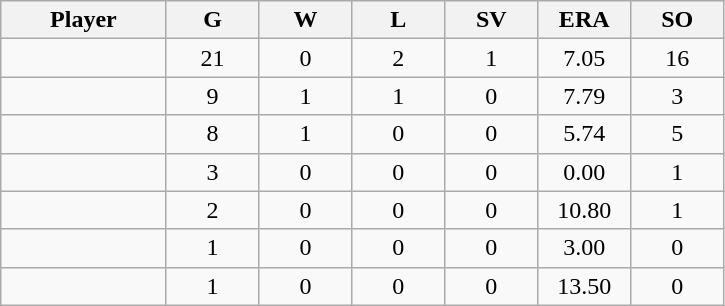<table class="wikitable sortable">
<tr>
<th bgcolor="#DDDDFF" width="16%">Player</th>
<th bgcolor="#DDDDFF" width="9%">G</th>
<th bgcolor="#DDDDFF" width="9%">W</th>
<th bgcolor="#DDDDFF" width="9%">L</th>
<th bgcolor="#DDDDFF" width="9%">SV</th>
<th bgcolor="#DDDDFF" width="9%">ERA</th>
<th bgcolor="#DDDDFF" width="9%">SO</th>
</tr>
<tr align="center">
<td></td>
<td>21</td>
<td>0</td>
<td>2</td>
<td>1</td>
<td>7.05</td>
<td>16</td>
</tr>
<tr align="center">
<td></td>
<td>9</td>
<td>1</td>
<td>1</td>
<td>0</td>
<td>7.79</td>
<td>3</td>
</tr>
<tr align="center">
<td></td>
<td>8</td>
<td>1</td>
<td>0</td>
<td>0</td>
<td>5.74</td>
<td>5</td>
</tr>
<tr align="center">
<td></td>
<td>3</td>
<td>0</td>
<td>0</td>
<td>0</td>
<td>0.00</td>
<td>1</td>
</tr>
<tr align="center">
<td></td>
<td>2</td>
<td>0</td>
<td>0</td>
<td>0</td>
<td>10.80</td>
<td>1</td>
</tr>
<tr align="center">
<td></td>
<td>1</td>
<td>0</td>
<td>0</td>
<td>0</td>
<td>3.00</td>
<td>0</td>
</tr>
<tr align="center">
<td></td>
<td>1</td>
<td>0</td>
<td>0</td>
<td>0</td>
<td>13.50</td>
<td>0</td>
</tr>
</table>
